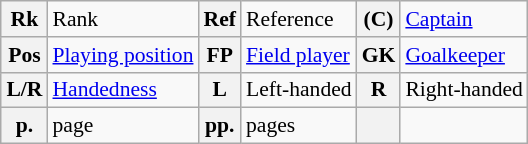<table class="wikitable" style="text-align: left; font-size: 90%; margin-left: 1em;">
<tr>
<th>Rk</th>
<td>Rank</td>
<th>Ref</th>
<td>Reference</td>
<th>(C)</th>
<td><a href='#'>Captain</a></td>
</tr>
<tr>
<th>Pos</th>
<td><a href='#'>Playing position</a></td>
<th>FP</th>
<td><a href='#'>Field player</a></td>
<th>GK</th>
<td><a href='#'>Goalkeeper</a></td>
</tr>
<tr>
<th>L/R</th>
<td><a href='#'>Handedness</a></td>
<th>L</th>
<td>Left-handed</td>
<th>R</th>
<td>Right-handed</td>
</tr>
<tr>
<th>p.</th>
<td>page</td>
<th>pp.</th>
<td>pages</td>
<th></th>
<td></td>
</tr>
</table>
